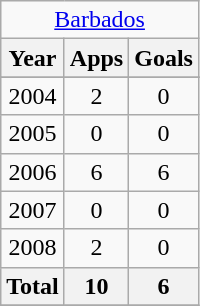<table class="wikitable" style="text-align:center">
<tr>
<td colspan=3><a href='#'>Barbados</a></td>
</tr>
<tr>
<th>Year</th>
<th>Apps</th>
<th>Goals</th>
</tr>
<tr>
</tr>
<tr>
<td>2004</td>
<td>2</td>
<td>0</td>
</tr>
<tr>
<td>2005</td>
<td>0</td>
<td>0</td>
</tr>
<tr>
<td>2006</td>
<td>6</td>
<td>6</td>
</tr>
<tr>
<td>2007</td>
<td>0</td>
<td>0</td>
</tr>
<tr>
<td>2008</td>
<td>2</td>
<td>0</td>
</tr>
<tr>
<th>Total</th>
<th>10</th>
<th>6</th>
</tr>
<tr>
</tr>
</table>
